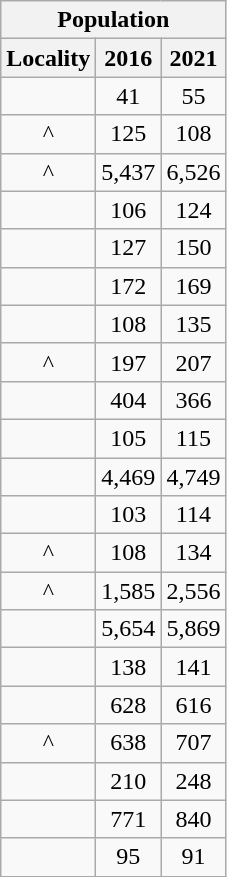<table class="wikitable" style="text-align:center;">
<tr>
<th colspan="3" style="text-align:center;  font-weight:bold">Population</th>
</tr>
<tr>
<th style="text-align:center; background:  font-weight:bold">Locality</th>
<th style="text-align:center; background:  font-weight:bold"><strong>2016</strong></th>
<th style="text-align:center; background:  font-weight:bold"><strong>2021</strong></th>
</tr>
<tr>
<td></td>
<td>41</td>
<td>55</td>
</tr>
<tr>
<td>^</td>
<td>125</td>
<td>108</td>
</tr>
<tr>
<td>^</td>
<td>5,437</td>
<td>6,526</td>
</tr>
<tr>
<td></td>
<td>106</td>
<td>124</td>
</tr>
<tr>
<td></td>
<td>127</td>
<td>150</td>
</tr>
<tr>
<td></td>
<td>172</td>
<td>169</td>
</tr>
<tr>
<td></td>
<td>108</td>
<td>135</td>
</tr>
<tr>
<td>^</td>
<td>197</td>
<td>207</td>
</tr>
<tr>
<td></td>
<td>404</td>
<td>366</td>
</tr>
<tr>
<td></td>
<td>105</td>
<td>115</td>
</tr>
<tr>
<td></td>
<td>4,469</td>
<td>4,749</td>
</tr>
<tr>
<td></td>
<td>103</td>
<td>114</td>
</tr>
<tr>
<td>^</td>
<td>108</td>
<td>134</td>
</tr>
<tr>
<td>^</td>
<td>1,585</td>
<td>2,556</td>
</tr>
<tr>
<td></td>
<td>5,654</td>
<td>5,869</td>
</tr>
<tr>
<td></td>
<td>138</td>
<td>141</td>
</tr>
<tr>
<td></td>
<td>628</td>
<td>616</td>
</tr>
<tr>
<td>^</td>
<td>638</td>
<td>707</td>
</tr>
<tr>
<td></td>
<td>210</td>
<td>248</td>
</tr>
<tr>
<td></td>
<td>771</td>
<td>840</td>
</tr>
<tr>
<td></td>
<td>95</td>
<td>91</td>
</tr>
</table>
